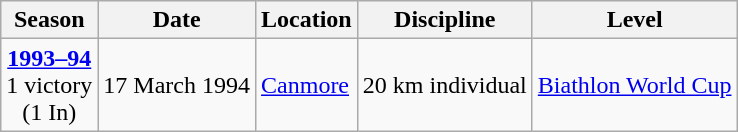<table class="wikitable">
<tr>
<th>Season</th>
<th>Date</th>
<th>Location</th>
<th>Discipline</th>
<th>Level</th>
</tr>
<tr>
<td rowspan="1" style="text-align:center;"><strong><a href='#'>1993–94</a></strong> <br> 1 victory <br> (1 In)</td>
<td>17 March 1994</td>
<td> <a href='#'>Canmore</a></td>
<td>20 km individual</td>
<td><a href='#'>Biathlon World Cup</a></td>
</tr>
</table>
